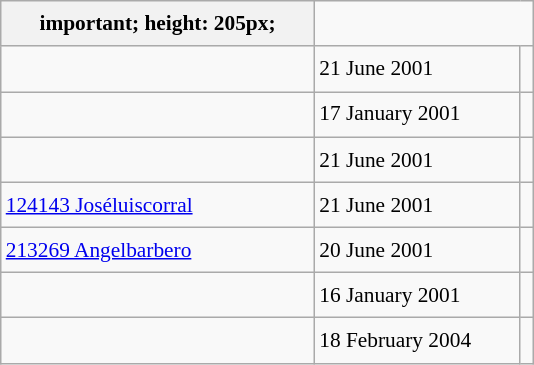<table class="wikitable" style="font-size: 89%; float: left; width: 25em; margin-right: 1em; line-height: 1.65em">
<tr>
<th>important; height: 205px;</th>
</tr>
<tr>
<td></td>
<td>21 June 2001</td>
<td></td>
</tr>
<tr>
<td></td>
<td>17 January 2001</td>
<td></td>
</tr>
<tr>
<td></td>
<td>21 June 2001</td>
<td></td>
</tr>
<tr>
<td><a href='#'>124143 Joséluiscorral</a></td>
<td>21 June 2001</td>
<td></td>
</tr>
<tr>
<td><a href='#'>213269 Angelbarbero</a></td>
<td>20 June 2001</td>
<td></td>
</tr>
<tr>
<td></td>
<td>16 January 2001</td>
<td></td>
</tr>
<tr>
<td></td>
<td>18 February 2004</td>
<td></td>
</tr>
</table>
